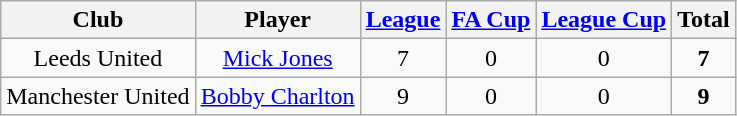<table class="wikitable" style="text-align:center">
<tr>
<th>Club</th>
<th>Player</th>
<th><a href='#'>League</a></th>
<th><a href='#'>FA Cup</a></th>
<th><a href='#'>League Cup</a></th>
<th>Total</th>
</tr>
<tr>
<td>Leeds United</td>
<td><a href='#'>Mick Jones</a></td>
<td>7</td>
<td>0</td>
<td>0</td>
<td><strong>7</strong></td>
</tr>
<tr>
<td>Manchester United</td>
<td><a href='#'>Bobby Charlton</a></td>
<td>9</td>
<td>0</td>
<td>0</td>
<td><strong>9</strong></td>
</tr>
</table>
